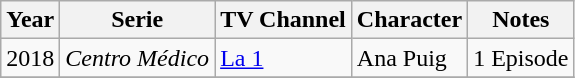<table class="wikitable">
<tr>
<th>Year</th>
<th>Serie</th>
<th>TV Channel</th>
<th>Character</th>
<th>Notes</th>
</tr>
<tr>
<td>2018</td>
<td><em>Centro Médico</em></td>
<td><a href='#'>La 1</a></td>
<td>Ana Puig</td>
<td>1 Episode</td>
</tr>
<tr>
</tr>
</table>
